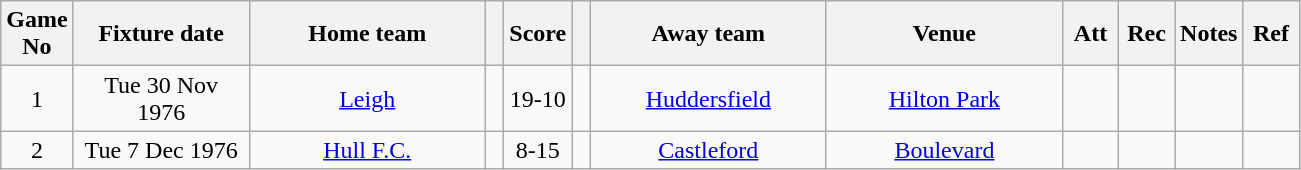<table class="wikitable" style="text-align:center;">
<tr>
<th width=20 abbr="No">Game No</th>
<th width=110 abbr="Date">Fixture date</th>
<th width=150 abbr="Home team">Home team</th>
<th width=5 abbr="space"></th>
<th width=20 abbr="Score">Score</th>
<th width=5 abbr="space"></th>
<th width=150 abbr="Away team">Away team</th>
<th width=150 abbr="Venue">Venue</th>
<th width=30 abbr="Att">Att</th>
<th width=30 abbr="Rec">Rec</th>
<th width=20 abbr="Notes">Notes</th>
<th width=30 abbr="Ref">Ref</th>
</tr>
<tr>
<td>1</td>
<td>Tue 30 Nov 1976</td>
<td><a href='#'>Leigh</a></td>
<td></td>
<td>19-10</td>
<td></td>
<td><a href='#'>Huddersfield</a></td>
<td><a href='#'>Hilton Park</a></td>
<td></td>
<td></td>
<td></td>
<td></td>
</tr>
<tr>
<td>2</td>
<td>Tue 7 Dec 1976</td>
<td><a href='#'>Hull F.C.</a></td>
<td></td>
<td>8-15</td>
<td></td>
<td><a href='#'>Castleford</a></td>
<td><a href='#'>Boulevard</a></td>
<td></td>
<td></td>
<td></td>
<td></td>
</tr>
</table>
